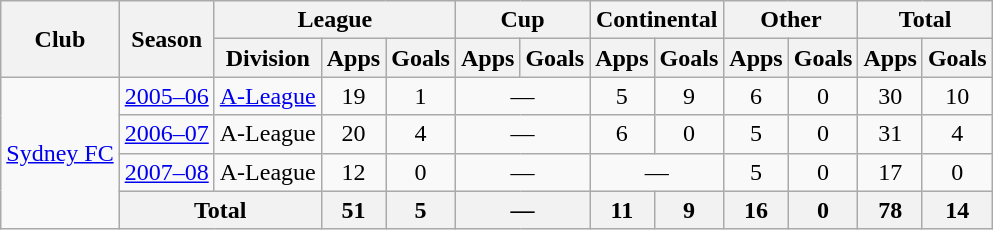<table class="wikitable" style="text-align:center">
<tr>
<th rowspan="2">Club</th>
<th rowspan="2">Season</th>
<th colspan="3">League</th>
<th colspan="2">Cup</th>
<th colspan="2">Continental</th>
<th colspan="2">Other</th>
<th colspan="2">Total</th>
</tr>
<tr>
<th>Division</th>
<th>Apps</th>
<th>Goals</th>
<th>Apps</th>
<th>Goals</th>
<th>Apps</th>
<th>Goals</th>
<th>Apps</th>
<th>Goals</th>
<th>Apps</th>
<th>Goals</th>
</tr>
<tr>
<td rowspan="4"><a href='#'>Sydney FC</a></td>
<td><a href='#'>2005–06</a></td>
<td><a href='#'>A-League</a></td>
<td>19</td>
<td>1</td>
<td colspan="2">—</td>
<td>5</td>
<td>9</td>
<td>6</td>
<td>0</td>
<td>30</td>
<td>10</td>
</tr>
<tr>
<td><a href='#'>2006–07</a></td>
<td>A-League</td>
<td>20</td>
<td>4</td>
<td colspan="2">—</td>
<td>6</td>
<td>0</td>
<td>5</td>
<td>0</td>
<td>31</td>
<td>4</td>
</tr>
<tr>
<td><a href='#'>2007–08</a></td>
<td>A-League</td>
<td>12</td>
<td>0</td>
<td colspan="2">—</td>
<td colspan="2">—</td>
<td>5</td>
<td>0</td>
<td>17</td>
<td>0</td>
</tr>
<tr>
<th colspan="2">Total</th>
<th>51</th>
<th>5</th>
<th colspan="2">—</th>
<th>11</th>
<th>9</th>
<th>16</th>
<th>0</th>
<th>78</th>
<th>14</th>
</tr>
</table>
